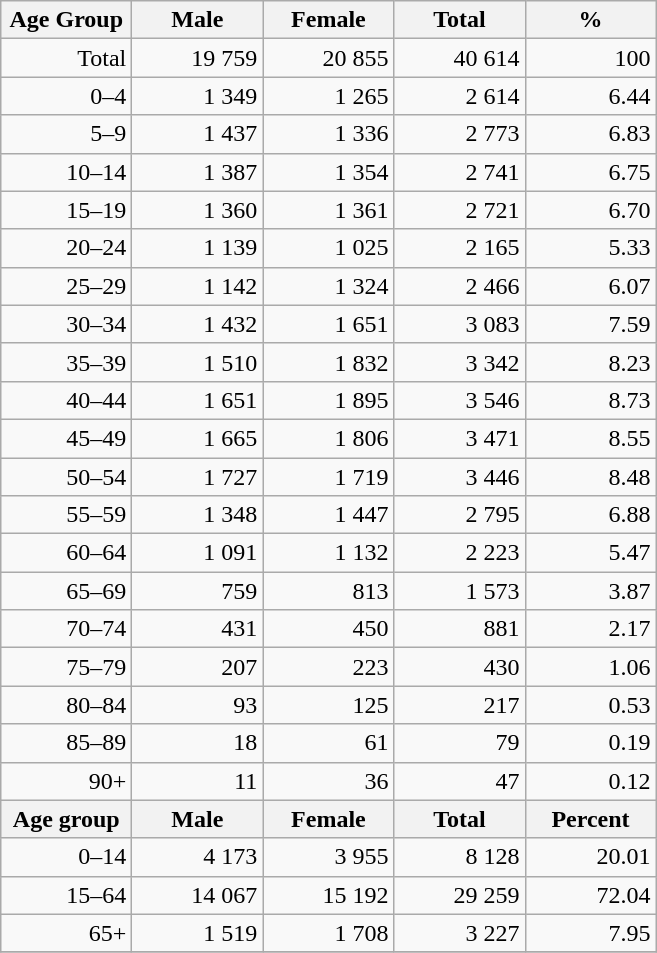<table class="wikitable">
<tr>
<th width="80pt">Age Group</th>
<th width="80pt">Male</th>
<th width="80pt">Female</th>
<th width="80pt">Total</th>
<th width="80pt">%</th>
</tr>
<tr>
<td align="right">Total</td>
<td align="right">19 759</td>
<td align="right">20 855</td>
<td align="right">40 614</td>
<td align="right">100</td>
</tr>
<tr>
<td align="right">0–4</td>
<td align="right">1 349</td>
<td align="right">1 265</td>
<td align="right">2 614</td>
<td align="right">6.44</td>
</tr>
<tr>
<td align="right">5–9</td>
<td align="right">1 437</td>
<td align="right">1 336</td>
<td align="right">2 773</td>
<td align="right">6.83</td>
</tr>
<tr>
<td align="right">10–14</td>
<td align="right">1 387</td>
<td align="right">1 354</td>
<td align="right">2 741</td>
<td align="right">6.75</td>
</tr>
<tr>
<td align="right">15–19</td>
<td align="right">1 360</td>
<td align="right">1 361</td>
<td align="right">2 721</td>
<td align="right">6.70</td>
</tr>
<tr>
<td align="right">20–24</td>
<td align="right">1 139</td>
<td align="right">1 025</td>
<td align="right">2 165</td>
<td align="right">5.33</td>
</tr>
<tr>
<td align="right">25–29</td>
<td align="right">1 142</td>
<td align="right">1 324</td>
<td align="right">2 466</td>
<td align="right">6.07</td>
</tr>
<tr>
<td align="right">30–34</td>
<td align="right">1 432</td>
<td align="right">1 651</td>
<td align="right">3 083</td>
<td align="right">7.59</td>
</tr>
<tr>
<td align="right">35–39</td>
<td align="right">1 510</td>
<td align="right">1 832</td>
<td align="right">3 342</td>
<td align="right">8.23</td>
</tr>
<tr>
<td align="right">40–44</td>
<td align="right">1 651</td>
<td align="right">1 895</td>
<td align="right">3 546</td>
<td align="right">8.73</td>
</tr>
<tr>
<td align="right">45–49</td>
<td align="right">1 665</td>
<td align="right">1 806</td>
<td align="right">3 471</td>
<td align="right">8.55</td>
</tr>
<tr>
<td align="right">50–54</td>
<td align="right">1 727</td>
<td align="right">1 719</td>
<td align="right">3 446</td>
<td align="right">8.48</td>
</tr>
<tr>
<td align="right">55–59</td>
<td align="right">1 348</td>
<td align="right">1 447</td>
<td align="right">2 795</td>
<td align="right">6.88</td>
</tr>
<tr>
<td align="right">60–64</td>
<td align="right">1 091</td>
<td align="right">1 132</td>
<td align="right">2 223</td>
<td align="right">5.47</td>
</tr>
<tr>
<td align="right">65–69</td>
<td align="right">759</td>
<td align="right">813</td>
<td align="right">1 573</td>
<td align="right">3.87</td>
</tr>
<tr>
<td align="right">70–74</td>
<td align="right">431</td>
<td align="right">450</td>
<td align="right">881</td>
<td align="right">2.17</td>
</tr>
<tr>
<td align="right">75–79</td>
<td align="right">207</td>
<td align="right">223</td>
<td align="right">430</td>
<td align="right">1.06</td>
</tr>
<tr>
<td align="right">80–84</td>
<td align="right">93</td>
<td align="right">125</td>
<td align="right">217</td>
<td align="right">0.53</td>
</tr>
<tr>
<td align="right">85–89</td>
<td align="right">18</td>
<td align="right">61</td>
<td align="right">79</td>
<td align="right">0.19</td>
</tr>
<tr>
<td align="right">90+</td>
<td align="right">11</td>
<td align="right">36</td>
<td align="right">47</td>
<td align="right">0.12</td>
</tr>
<tr>
<th width="50">Age group</th>
<th width="80pt">Male</th>
<th width="80">Female</th>
<th width="80">Total</th>
<th width="50">Percent</th>
</tr>
<tr>
<td align="right">0–14</td>
<td align="right">4 173</td>
<td align="right">3 955</td>
<td align="right">8 128</td>
<td align="right">20.01</td>
</tr>
<tr>
<td align="right">15–64</td>
<td align="right">14 067</td>
<td align="right">15 192</td>
<td align="right">29 259</td>
<td align="right">72.04</td>
</tr>
<tr>
<td align="right">65+</td>
<td align="right">1 519</td>
<td align="right">1 708</td>
<td align="right">3 227</td>
<td align="right">7.95</td>
</tr>
<tr>
</tr>
</table>
